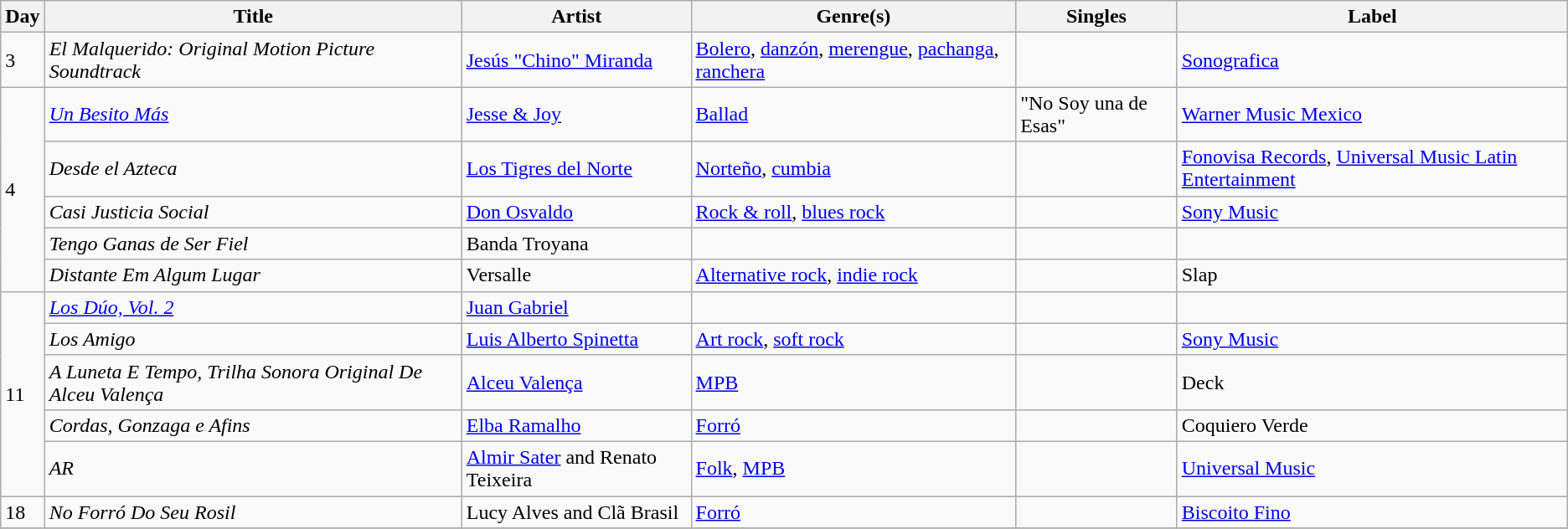<table class="wikitable sortable" style="text-align: left;">
<tr>
<th>Day</th>
<th>Title</th>
<th>Artist</th>
<th>Genre(s)</th>
<th>Singles</th>
<th>Label</th>
</tr>
<tr>
<td>3</td>
<td><em>El Malquerido: Original Motion Picture Soundtrack</em></td>
<td><a href='#'>Jesús "Chino" Miranda</a></td>
<td><a href='#'>Bolero</a>, <a href='#'>danzón</a>, <a href='#'>merengue</a>, <a href='#'>pachanga</a>, <a href='#'>ranchera</a></td>
<td></td>
<td><a href='#'>Sonografica</a></td>
</tr>
<tr>
<td rowspan="5">4</td>
<td><em><a href='#'>Un Besito Más</a></em></td>
<td><a href='#'>Jesse & Joy</a></td>
<td><a href='#'>Ballad</a></td>
<td>"No Soy una de Esas"</td>
<td><a href='#'>Warner Music Mexico</a></td>
</tr>
<tr>
<td><em>Desde el Azteca</em></td>
<td><a href='#'>Los Tigres del Norte</a></td>
<td><a href='#'>Norteño</a>, <a href='#'>cumbia</a></td>
<td></td>
<td><a href='#'>Fonovisa Records</a>, <a href='#'>Universal Music Latin Entertainment</a></td>
</tr>
<tr>
<td><em>Casi Justicia Social</em></td>
<td><a href='#'>Don Osvaldo</a></td>
<td><a href='#'>Rock & roll</a>, <a href='#'>blues rock</a></td>
<td></td>
<td><a href='#'>Sony Music</a></td>
</tr>
<tr>
<td><em>Tengo Ganas de Ser Fiel</em></td>
<td>Banda Troyana</td>
<td></td>
<td></td>
<td></td>
</tr>
<tr>
<td><em>Distante Em Algum Lugar</em></td>
<td>Versalle</td>
<td><a href='#'>Alternative rock</a>, <a href='#'>indie rock</a></td>
<td></td>
<td>Slap</td>
</tr>
<tr>
<td rowspan="5">11</td>
<td><em><a href='#'>Los Dúo, Vol. 2</a></em></td>
<td><a href='#'>Juan Gabriel</a></td>
<td></td>
<td></td>
<td></td>
</tr>
<tr>
<td><em>Los Amigo</em></td>
<td><a href='#'>Luis Alberto Spinetta</a></td>
<td><a href='#'>Art rock</a>, <a href='#'>soft rock</a></td>
<td></td>
<td><a href='#'>Sony Music</a></td>
</tr>
<tr>
<td><em>A Luneta E Tempo, Trilha Sonora Original De Alceu Valença</em></td>
<td><a href='#'>Alceu Valença</a></td>
<td><a href='#'>MPB</a></td>
<td></td>
<td>Deck</td>
</tr>
<tr>
<td><em>Cordas, Gonzaga e Afins</em></td>
<td><a href='#'>Elba Ramalho</a></td>
<td><a href='#'>Forró</a></td>
<td></td>
<td>Coquiero Verde</td>
</tr>
<tr>
<td><em>AR</em></td>
<td><a href='#'>Almir Sater</a> and Renato Teixeira</td>
<td><a href='#'>Folk</a>, <a href='#'>MPB</a></td>
<td></td>
<td><a href='#'>Universal Music</a></td>
</tr>
<tr>
<td>18</td>
<td><em>No Forró Do Seu Rosil</em></td>
<td>Lucy Alves and Clã Brasil</td>
<td><a href='#'>Forró</a></td>
<td></td>
<td><a href='#'>Biscoito Fino</a></td>
</tr>
<tr>
</tr>
</table>
